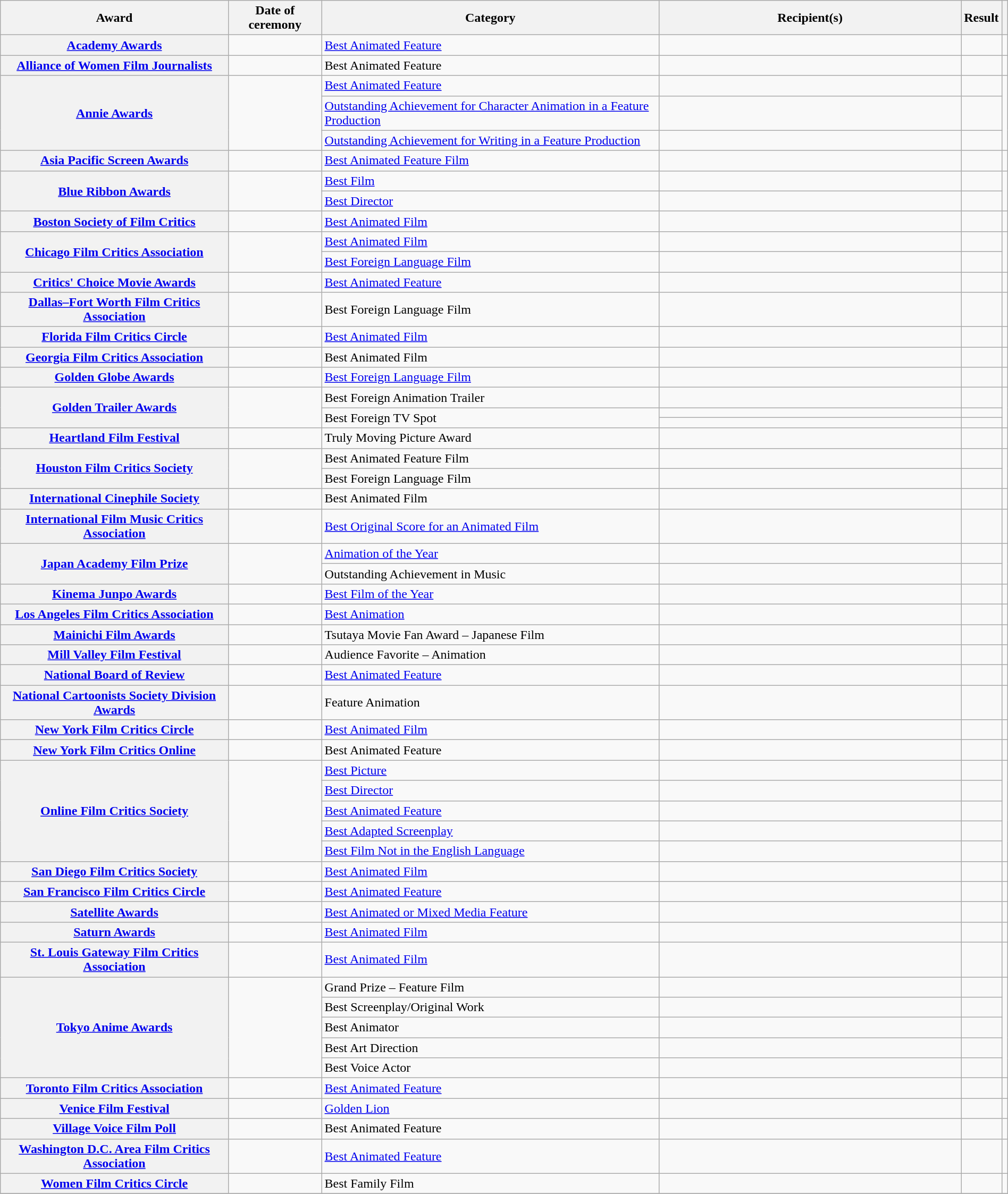<table class="wikitable plainrowheaders sortable" style="width: 100%;">
<tr>
<th scope="col">Award</th>
<th scope="col">Date of ceremony</th>
<th scope="col">Category</th>
<th scope="col" style="width:30%;">Recipient(s)</th>
<th scope="col">Result</th>
<th scope="col" class="unsortable"></th>
</tr>
<tr>
<th scope="row"><a href='#'>Academy Awards</a></th>
<td><a href='#'></a></td>
<td><a href='#'>Best Animated Feature</a></td>
<td></td>
<td></td>
<td style="text-align:center;"></td>
</tr>
<tr>
<th scope="row"><a href='#'>Alliance of Women Film Journalists</a></th>
<td></td>
<td>Best Animated Feature</td>
<td></td>
<td></td>
<td style="text-align:center;"></td>
</tr>
<tr>
<th scope="rowgroup" rowspan="3"><a href='#'>Annie Awards</a></th>
<td rowspan="3"><a href='#'></a></td>
<td><a href='#'>Best Animated Feature</a></td>
<td></td>
<td></td>
<td rowspan="3" style="text-align:center;"></td>
</tr>
<tr>
<td><a href='#'>Outstanding Achievement for Character Animation in a Feature Production</a></td>
<td></td>
<td></td>
</tr>
<tr>
<td><a href='#'>Outstanding Achievement for Writing in a Feature Production</a></td>
<td></td>
<td></td>
</tr>
<tr>
<th scope="row"><a href='#'>Asia Pacific Screen Awards</a></th>
<td><a href='#'></a></td>
<td><a href='#'>Best Animated Feature Film</a></td>
<td></td>
<td></td>
<td style="text-align:center;"></td>
</tr>
<tr>
<th scope="rowgroup" rowspan="2"><a href='#'>Blue Ribbon Awards</a></th>
<td rowspan="2"></td>
<td><a href='#'>Best Film</a></td>
<td></td>
<td></td>
<td rowspan="2" style="text-align:center;"></td>
</tr>
<tr>
<td><a href='#'>Best Director</a></td>
<td></td>
<td></td>
</tr>
<tr>
<th scope="row"><a href='#'>Boston Society of Film Critics</a></th>
<td><a href='#'></a></td>
<td><a href='#'>Best Animated Film</a></td>
<td></td>
<td></td>
<td style="text-align:center;"></td>
</tr>
<tr>
<th scope="rowgroup" rowspan="2"><a href='#'>Chicago Film Critics Association</a></th>
<td rowspan="2"><a href='#'></a></td>
<td><a href='#'>Best Animated Film</a></td>
<td></td>
<td></td>
<td rowspan="2" style="text-align:center;"></td>
</tr>
<tr>
<td><a href='#'>Best Foreign Language Film</a></td>
<td></td>
<td></td>
</tr>
<tr>
<th scope="row"><a href='#'>Critics' Choice Movie Awards</a></th>
<td><a href='#'></a></td>
<td><a href='#'>Best Animated Feature</a></td>
<td></td>
<td></td>
<td style="text-align:center;"></td>
</tr>
<tr>
<th scope="row"><a href='#'>Dallas–Fort Worth Film Critics Association</a></th>
<td><a href='#'></a></td>
<td>Best Foreign Language Film</td>
<td></td>
<td></td>
<td style="text-align:center;"></td>
</tr>
<tr>
<th scope="row"><a href='#'>Florida Film Critics Circle</a></th>
<td><a href='#'></a></td>
<td><a href='#'>Best Animated Film</a></td>
<td></td>
<td></td>
<td style="text-align:center;"></td>
</tr>
<tr>
<th scope="row"><a href='#'>Georgia Film Critics Association</a></th>
<td></td>
<td>Best Animated Film</td>
<td></td>
<td></td>
<td style="text-align:center;"></td>
</tr>
<tr>
<th scope="row"><a href='#'>Golden Globe Awards</a></th>
<td><a href='#'></a></td>
<td><a href='#'>Best Foreign Language Film</a></td>
<td></td>
<td></td>
<td style="text-align:center;"></td>
</tr>
<tr>
<th scope="rowgroup" rowspan="3"><a href='#'>Golden Trailer Awards</a></th>
<td rowspan="3"></td>
<td>Best Foreign Animation Trailer</td>
<td></td>
<td></td>
<td rowspan="3" style="text-align:center;"><br></td>
</tr>
<tr>
<td rowspan="2">Best Foreign TV Spot</td>
<td></td>
<td></td>
</tr>
<tr>
<td></td>
<td></td>
</tr>
<tr>
<th scope="row"><a href='#'>Heartland Film Festival</a></th>
<td></td>
<td>Truly Moving Picture Award</td>
<td></td>
<td></td>
<td style="text-align:center;"></td>
</tr>
<tr>
<th scope="rowgroup" rowspan="2"><a href='#'>Houston Film Critics Society</a></th>
<td rowspan="2"><a href='#'></a></td>
<td>Best Animated Feature Film</td>
<td></td>
<td></td>
<td rowspan="2" style="text-align:center;"></td>
</tr>
<tr>
<td>Best Foreign Language Film</td>
<td></td>
<td></td>
</tr>
<tr>
<th scope="row"><a href='#'>International Cinephile Society</a></th>
<td></td>
<td>Best Animated Film</td>
<td></td>
<td></td>
<td style="text-align:center;"></td>
</tr>
<tr>
<th scope="row"><a href='#'>International Film Music Critics Association</a></th>
<td></td>
<td><a href='#'>Best Original Score for an Animated Film</a></td>
<td></td>
<td></td>
<td style="text-align:center;"></td>
</tr>
<tr>
<th scope="rowgroup" rowspan="2"><a href='#'>Japan Academy Film Prize</a></th>
<td rowspan="2"><a href='#'></a></td>
<td><a href='#'>Animation of the Year</a></td>
<td></td>
<td></td>
<td rowspan="2" style="text-align:center;"></td>
</tr>
<tr>
<td>Outstanding Achievement in Music</td>
<td></td>
<td></td>
</tr>
<tr>
<th scope="row"><a href='#'>Kinema Junpo Awards</a></th>
<td></td>
<td><a href='#'>Best Film of the Year</a></td>
<td></td>
<td></td>
<td style="text-align:center;"></td>
</tr>
<tr>
<th scope="row"><a href='#'>Los Angeles Film Critics Association</a></th>
<td><a href='#'></a></td>
<td><a href='#'>Best Animation</a></td>
<td></td>
<td></td>
<td style="text-align:center;"></td>
</tr>
<tr>
<th scope="row"><a href='#'>Mainichi Film Awards</a></th>
<td></td>
<td>Tsutaya Movie Fan Award – Japanese Film</td>
<td></td>
<td></td>
<td style="text-align:center;"></td>
</tr>
<tr>
<th scope="row"><a href='#'>Mill Valley Film Festival</a></th>
<td></td>
<td>Audience Favorite – Animation</td>
<td></td>
<td></td>
<td style="text-align:center;"></td>
</tr>
<tr>
<th scope="row"><a href='#'>National Board of Review</a></th>
<td><a href='#'></a></td>
<td><a href='#'>Best Animated Feature</a></td>
<td></td>
<td></td>
<td style="text-align:center;"></td>
</tr>
<tr>
<th scope="row"><a href='#'>National Cartoonists Society Division Awards</a></th>
<td></td>
<td>Feature Animation</td>
<td></td>
<td></td>
<td style="text-align:center;"></td>
</tr>
<tr>
<th scope="row"><a href='#'>New York Film Critics Circle</a></th>
<td><a href='#'></a></td>
<td><a href='#'>Best Animated Film</a></td>
<td></td>
<td></td>
<td style="text-align:center;"></td>
</tr>
<tr>
<th scope="row"><a href='#'>New York Film Critics Online</a></th>
<td><a href='#'></a></td>
<td>Best Animated Feature</td>
<td></td>
<td></td>
<td style="text-align:center;"></td>
</tr>
<tr>
<th scope="rowgroup" rowspan="5"><a href='#'>Online Film Critics Society</a></th>
<td rowspan="5"><a href='#'></a></td>
<td><a href='#'>Best Picture</a></td>
<td></td>
<td></td>
<td rowspan="5" style="text-align:center;"><br></td>
</tr>
<tr>
<td><a href='#'>Best Director</a></td>
<td></td>
<td></td>
</tr>
<tr>
<td><a href='#'>Best Animated Feature</a></td>
<td></td>
<td></td>
</tr>
<tr>
<td><a href='#'>Best Adapted Screenplay</a></td>
<td></td>
<td></td>
</tr>
<tr>
<td><a href='#'>Best Film Not in the English Language</a></td>
<td></td>
<td></td>
</tr>
<tr>
<th scope="row"><a href='#'>San Diego Film Critics Society</a></th>
<td><a href='#'></a></td>
<td><a href='#'>Best Animated Film</a></td>
<td></td>
<td></td>
<td style="text-align:center;"></td>
</tr>
<tr>
<th scope="row"><a href='#'>San Francisco Film Critics Circle</a></th>
<td><a href='#'></a></td>
<td><a href='#'>Best Animated Feature</a></td>
<td></td>
<td></td>
<td style="text-align:center;"></td>
</tr>
<tr>
<th scope="row"><a href='#'>Satellite Awards</a></th>
<td><a href='#'></a></td>
<td><a href='#'>Best Animated or Mixed Media Feature</a></td>
<td></td>
<td></td>
<td style="text-align:center;"></td>
</tr>
<tr>
<th scope="row"><a href='#'>Saturn Awards</a></th>
<td><a href='#'></a></td>
<td><a href='#'>Best Animated Film</a></td>
<td></td>
<td></td>
<td style="text-align:center;"></td>
</tr>
<tr>
<th scope="row"><a href='#'>St. Louis Gateway Film Critics Association</a></th>
<td><a href='#'></a></td>
<td><a href='#'>Best Animated Film</a></td>
<td></td>
<td></td>
<td style="text-align:center;"></td>
</tr>
<tr>
<th scope="rowgroup" rowspan="5"><a href='#'>Tokyo Anime Awards</a></th>
<td rowspan="5"></td>
<td>Grand Prize – Feature Film</td>
<td></td>
<td></td>
<td rowspan="5" style="text-align:center;"><br></td>
</tr>
<tr>
<td>Best Screenplay/Original Work</td>
<td></td>
<td></td>
</tr>
<tr>
<td>Best Animator</td>
<td></td>
<td></td>
</tr>
<tr>
<td>Best Art Direction</td>
<td></td>
<td></td>
</tr>
<tr>
<td>Best Voice Actor</td>
<td></td>
<td></td>
</tr>
<tr>
<th scope="row"><a href='#'>Toronto Film Critics Association</a></th>
<td><a href='#'></a></td>
<td><a href='#'>Best Animated Feature</a></td>
<td></td>
<td></td>
<td style="text-align:center;"></td>
</tr>
<tr>
<th scope="row"><a href='#'>Venice Film Festival</a></th>
<td><a href='#'></a></td>
<td><a href='#'>Golden Lion</a></td>
<td></td>
<td></td>
<td style="text-align:center;"></td>
</tr>
<tr>
<th scope="row"><a href='#'>Village Voice Film Poll</a></th>
<td></td>
<td>Best Animated Feature</td>
<td></td>
<td></td>
<td style="text-align:center;"></td>
</tr>
<tr>
<th scope="row"><a href='#'>Washington D.C. Area Film Critics Association</a></th>
<td><a href='#'></a></td>
<td><a href='#'>Best Animated Feature</a></td>
<td></td>
<td></td>
<td style="text-align:center;"></td>
</tr>
<tr>
<th scope="row"><a href='#'>Women Film Critics Circle</a></th>
<td></td>
<td>Best Family Film</td>
<td></td>
<td></td>
<td style="text-align:center;"></td>
</tr>
<tr>
</tr>
</table>
